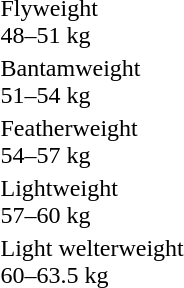<table>
<tr>
<td rowspan=2>Flyweight<br>48–51 kg</td>
<td rowspan=2></td>
<td rowspan=2></td>
<td></td>
</tr>
<tr>
<td></td>
</tr>
<tr>
<td rowspan=2>Bantamweight<br>51–54 kg</td>
<td rowspan=2></td>
<td rowspan=2></td>
<td></td>
</tr>
<tr>
<td></td>
</tr>
<tr>
<td rowspan=2>Featherweight<br>54–57 kg</td>
<td rowspan=2></td>
<td rowspan=2></td>
<td></td>
</tr>
<tr>
<td></td>
</tr>
<tr>
<td rowspan=2>Lightweight<br>57–60 kg</td>
<td rowspan=2></td>
<td rowspan=2></td>
<td></td>
</tr>
<tr>
<td></td>
</tr>
<tr>
<td rowspan=2>Light welterweight<br>60–63.5 kg</td>
<td rowspan=2></td>
<td rowspan=2></td>
<td></td>
</tr>
<tr>
<td></td>
</tr>
</table>
